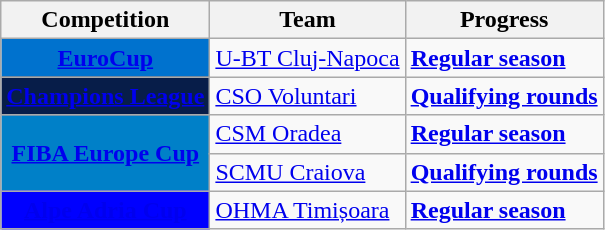<table class="wikitable sortable">
<tr>
<th>Competition</th>
<th>Team</th>
<th>Progress</th>
</tr>
<tr>
<td bgcolor="#0072CE" align="center"><strong><a href='#'><span>EuroCup</span></a></strong></td>
<td><a href='#'>U-BT Cluj-Napoca</a></td>
<td><strong><a href='#'>Regular season</a></strong></td>
</tr>
<tr>
<td bgcolor="#071D49" align="center"><strong><a href='#'><span>Champions League</span></a></strong></td>
<td><a href='#'>CSO Voluntari</a></td>
<td><strong><a href='#'>Qualifying rounds</a></strong></td>
</tr>
<tr>
<td rowspan="2" bgcolor="#0080C8" align="center"><strong><a href='#'><span>FIBA Europe Cup</span></a></strong></td>
<td><a href='#'>CSM Oradea</a></td>
<td><strong><a href='#'>Regular season</a></strong></td>
</tr>
<tr>
<td><a href='#'>SCMU Craiova</a></td>
<td><strong><a href='#'>Qualifying rounds</a></strong></td>
</tr>
<tr>
<td bgcolor="blue" align="center"><strong><a href='#'><span>Alpe Adria Cup</span></a></strong></td>
<td><a href='#'>OHMA Timișoara</a></td>
<td><a href='#'><strong>Regular season</strong></a></td>
</tr>
</table>
